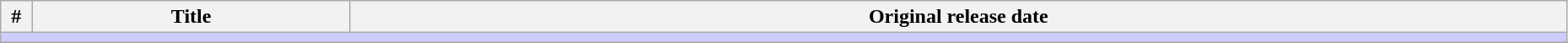<table class="wikitable" style="width:98%;">
<tr>
<th style="width:2%;">#</th>
<th>Title</th>
<th>Original release date</th>
</tr>
<tr>
<td colspan="3" style="background:#ccf;"></td>
</tr>
<tr>
</tr>
</table>
